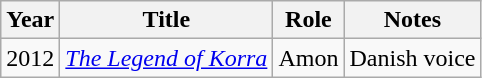<table class="wikitable sortable">
<tr>
<th>Year</th>
<th>Title</th>
<th>Role</th>
<th class="unsortable">Notes</th>
</tr>
<tr>
<td>2012</td>
<td><em><a href='#'>The Legend of Korra</a></em></td>
<td>Amon</td>
<td>Danish voice</td>
</tr>
</table>
